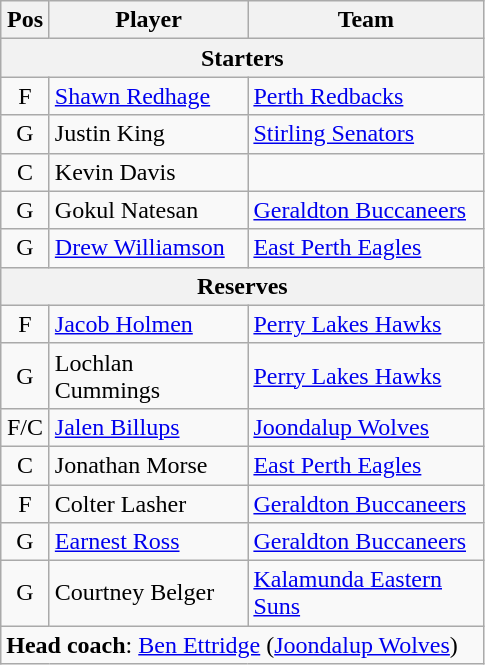<table class="wikitable" style="text-align:center">
<tr>
<th scope="col" width="25px">Pos</th>
<th scope="col" width="125px">Player</th>
<th scope="col" width="150px">Team</th>
</tr>
<tr>
<th scope="col" colspan="3">Starters</th>
</tr>
<tr>
<td>F</td>
<td style="text-align:left"><a href='#'>Shawn Redhage</a></td>
<td style="text-align:left"><a href='#'>Perth Redbacks</a></td>
</tr>
<tr>
<td>G</td>
<td style="text-align:left">Justin King</td>
<td style="text-align:left"><a href='#'>Stirling Senators</a></td>
</tr>
<tr>
<td>C</td>
<td style="text-align:left">Kevin Davis</td>
<td style="text-align:left"></td>
</tr>
<tr>
<td>G</td>
<td style="text-align:left">Gokul Natesan</td>
<td style="text-align:left"><a href='#'>Geraldton Buccaneers</a></td>
</tr>
<tr>
<td>G</td>
<td style="text-align:left"><a href='#'>Drew Williamson</a></td>
<td style="text-align:left"><a href='#'>East Perth Eagles</a></td>
</tr>
<tr>
<th scope="col" colspan="3">Reserves</th>
</tr>
<tr>
<td>F</td>
<td style="text-align:left"><a href='#'>Jacob Holmen</a></td>
<td style="text-align:left"><a href='#'>Perry Lakes Hawks</a></td>
</tr>
<tr>
<td>G</td>
<td style="text-align:left">Lochlan Cummings</td>
<td style="text-align:left"><a href='#'>Perry Lakes Hawks</a></td>
</tr>
<tr>
<td>F/C</td>
<td style="text-align:left"><a href='#'>Jalen Billups</a></td>
<td style="text-align:left"><a href='#'>Joondalup Wolves</a></td>
</tr>
<tr>
<td>C</td>
<td style="text-align:left">Jonathan Morse</td>
<td style="text-align:left"><a href='#'>East Perth Eagles</a></td>
</tr>
<tr>
<td>F</td>
<td style="text-align:left">Colter Lasher</td>
<td style="text-align:left"><a href='#'>Geraldton Buccaneers</a></td>
</tr>
<tr>
<td>G</td>
<td style="text-align:left"><a href='#'>Earnest Ross</a></td>
<td style="text-align:left"><a href='#'>Geraldton Buccaneers</a></td>
</tr>
<tr>
<td>G</td>
<td style="text-align:left">Courtney Belger</td>
<td style="text-align:left"><a href='#'>Kalamunda Eastern Suns</a></td>
</tr>
<tr>
<td style="text-align:left" colspan="3"><strong>Head coach</strong>: <a href='#'>Ben Ettridge</a> (<a href='#'>Joondalup Wolves</a>)</td>
</tr>
</table>
